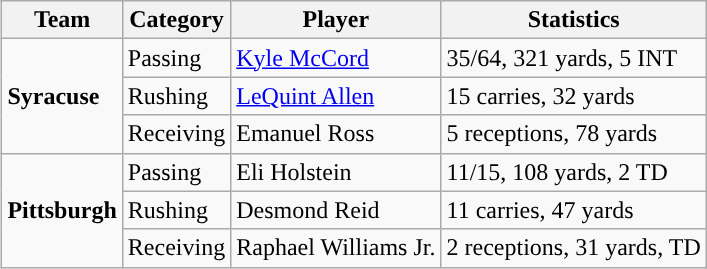<table class="wikitable" style="float: right;">
<tr>
<th>Team</th>
<th>Category</th>
<th>Player</th>
<th>Statistics</th>
</tr>
<tr>
<td rowspan=3><strong>Syracuse</strong></td>
<td>Passing</td>
<td><a href='#'>Kyle McCord</a></td>
<td>35/64, 321 yards, 5 INT</td>
</tr>
<tr>
<td>Rushing</td>
<td><a href='#'>LeQuint Allen</a></td>
<td>15 carries, 32 yards</td>
</tr>
<tr>
<td>Receiving</td>
<td>Emanuel Ross</td>
<td>5 receptions, 78 yards</td>
</tr>
<tr>
<td rowspan=3><strong>Pittsburgh</strong></td>
<td>Passing</td>
<td>Eli Holstein</td>
<td>11/15, 108 yards, 2 TD</td>
</tr>
<tr>
<td>Rushing</td>
<td>Desmond Reid</td>
<td>11 carries, 47 yards</td>
</tr>
<tr>
<td>Receiving</td>
<td>Raphael Williams Jr.</td>
<td>2 receptions, 31 yards, TD</td>
</tr>
</table>
